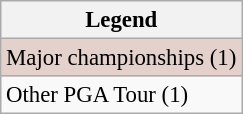<table class="wikitable" style="font-size:95%">
<tr>
<th>Legend</th>
</tr>
<tr style="background:#e5d1cb;">
<td>Major championships (1)</td>
</tr>
<tr>
<td>Other PGA Tour (1)</td>
</tr>
</table>
